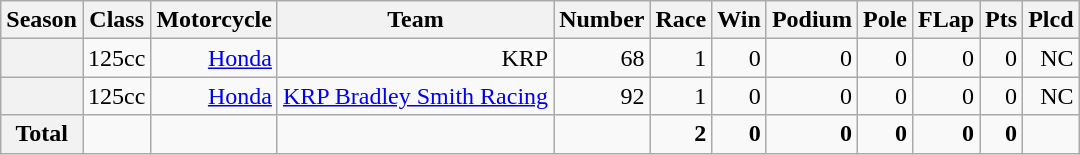<table class="wikitable">
<tr>
<th>Season</th>
<th>Class</th>
<th>Motorcycle</th>
<th>Team</th>
<th>Number</th>
<th>Race</th>
<th>Win</th>
<th>Podium</th>
<th>Pole</th>
<th>FLap</th>
<th>Pts</th>
<th>Plcd</th>
</tr>
<tr align="right">
<th></th>
<td>125cc</td>
<td><a href='#'>Honda</a></td>
<td>KRP</td>
<td>68</td>
<td>1</td>
<td>0</td>
<td>0</td>
<td>0</td>
<td>0</td>
<td>0</td>
<td>NC</td>
</tr>
<tr align="right">
<th></th>
<td>125cc</td>
<td><a href='#'>Honda</a></td>
<td><a href='#'>KRP Bradley Smith Racing</a></td>
<td>92</td>
<td>1</td>
<td>0</td>
<td>0</td>
<td>0</td>
<td>0</td>
<td>0</td>
<td>NC</td>
</tr>
<tr align="right">
<th>Total</th>
<td></td>
<td></td>
<td></td>
<td></td>
<td><strong>2</strong></td>
<td><strong>0</strong></td>
<td><strong>0</strong></td>
<td><strong>0</strong></td>
<td><strong>0</strong></td>
<td><strong>0</strong></td>
<td></td>
</tr>
</table>
